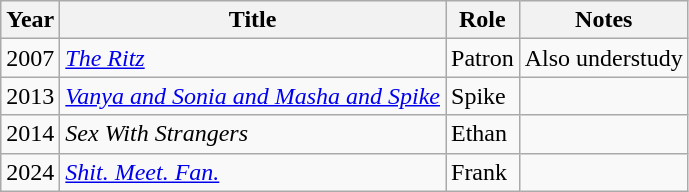<table class="wikitable sortable">
<tr>
<th>Year</th>
<th>Title</th>
<th>Role</th>
<th class="unsortable">Notes</th>
</tr>
<tr>
<td>2007</td>
<td><em><a href='#'>The Ritz</a></em></td>
<td>Patron</td>
<td>Also understudy</td>
</tr>
<tr>
<td>2013</td>
<td><em><a href='#'>Vanya and Sonia and Masha and Spike</a></em></td>
<td>Spike</td>
<td></td>
</tr>
<tr>
<td>2014</td>
<td><em>Sex With Strangers</em></td>
<td>Ethan</td>
<td></td>
</tr>
<tr>
<td>2024</td>
<td><em><a href='#'>Shit. Meet. Fan.</a></em></td>
<td>Frank</td>
<td></td>
</tr>
</table>
